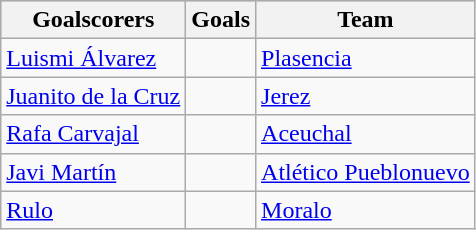<table class="wikitable sortable" class="wikitable">
<tr style="background:#ccc; text-align:center;">
<th>Goalscorers</th>
<th>Goals</th>
<th>Team</th>
</tr>
<tr>
<td> <a href='#'>Luismi Álvarez</a></td>
<td></td>
<td><a href='#'>Plasencia</a></td>
</tr>
<tr>
<td> <a href='#'>Juanito de la Cruz</a></td>
<td></td>
<td><a href='#'>Jerez</a></td>
</tr>
<tr>
<td> <a href='#'>Rafa Carvajal</a></td>
<td></td>
<td><a href='#'>Aceuchal</a></td>
</tr>
<tr>
<td> <a href='#'>Javi Martín</a></td>
<td></td>
<td><a href='#'>Atlético Pueblonuevo</a></td>
</tr>
<tr>
<td> <a href='#'>Rulo</a></td>
<td></td>
<td><a href='#'>Moralo</a></td>
</tr>
</table>
